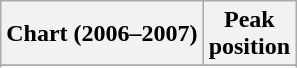<table class="wikitable sortable plainrowheaders">
<tr>
<th scope="col">Chart (2006–2007)</th>
<th scope="col">Peak<br>position</th>
</tr>
<tr>
</tr>
<tr>
</tr>
<tr>
</tr>
<tr>
</tr>
<tr>
</tr>
<tr>
</tr>
<tr>
</tr>
<tr>
</tr>
<tr>
</tr>
</table>
